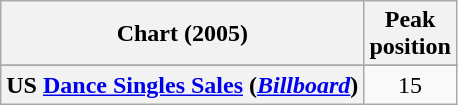<table class="wikitable plainrowheaders sortable" style="text-align:center">
<tr>
<th scope="col">Chart (2005)</th>
<th scope="col">Peak<br>position</th>
</tr>
<tr>
</tr>
<tr>
</tr>
<tr>
</tr>
<tr>
</tr>
<tr>
<th scope="row">US <a href='#'>Dance Singles Sales</a> (<em><a href='#'>Billboard</a></em>)</th>
<td>15</td>
</tr>
</table>
